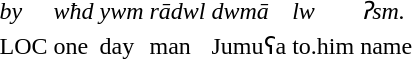<table>
<tr>
<td><em>by</em></td>
<td><em>wħd</em></td>
<td><em>ywm</em></td>
<td><em>rādwl</em></td>
<td><em>dwmā</em></td>
<td><em>lw</em></td>
<td><em>ʔsm. </em></td>
</tr>
<tr>
<td>LOC</td>
<td>one</td>
<td>day</td>
<td>man</td>
<td>Jumuʕa</td>
<td>to.him</td>
<td>name</td>
</tr>
</table>
